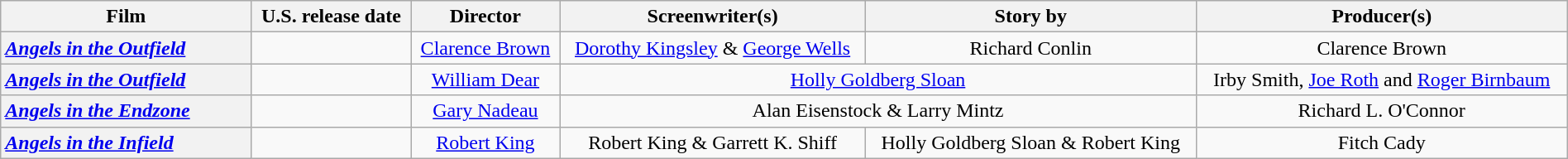<table class="wikitable plainrowheaders" style="text-align:center" width=100%>
<tr>
<th scope="col" style="width:16%;">Film</th>
<th scope="col">U.S. release date</th>
<th scope="col">Director</th>
<th scope="col">Screenwriter(s)</th>
<th scope="col">Story by</th>
<th scope="col">Producer(s)</th>
</tr>
<tr>
<th scope="row" style="text-align:left"><em><a href='#'>Angels in the Outfield</a></em></th>
<td style="text-align:center"></td>
<td><a href='#'>Clarence Brown</a></td>
<td><a href='#'>Dorothy Kingsley</a> & <a href='#'>George Wells</a></td>
<td>Richard Conlin</td>
<td>Clarence Brown</td>
</tr>
<tr>
<th scope="row" style="text-align:left"><em><a href='#'>Angels in the Outfield</a></em></th>
<td style="text-align:center"></td>
<td><a href='#'>William Dear</a></td>
<td colspan="2"><a href='#'>Holly Goldberg Sloan</a></td>
<td>Irby Smith, <a href='#'>Joe Roth</a> and <a href='#'>Roger Birnbaum</a></td>
</tr>
<tr>
<th scope="row" style="text-align:left"><em><a href='#'>Angels in the Endzone</a></em></th>
<td style="text-align:center"></td>
<td><a href='#'>Gary Nadeau</a></td>
<td colspan="2">Alan Eisenstock & Larry Mintz</td>
<td>Richard L. O'Connor</td>
</tr>
<tr>
<th scope="row" style="text-align:left"><em><a href='#'>Angels in the Infield</a></em></th>
<td style="text-align:center"></td>
<td><a href='#'>Robert King</a></td>
<td>Robert King & Garrett K. Shiff</td>
<td>Holly Goldberg Sloan & Robert King</td>
<td>Fitch Cady</td>
</tr>
</table>
